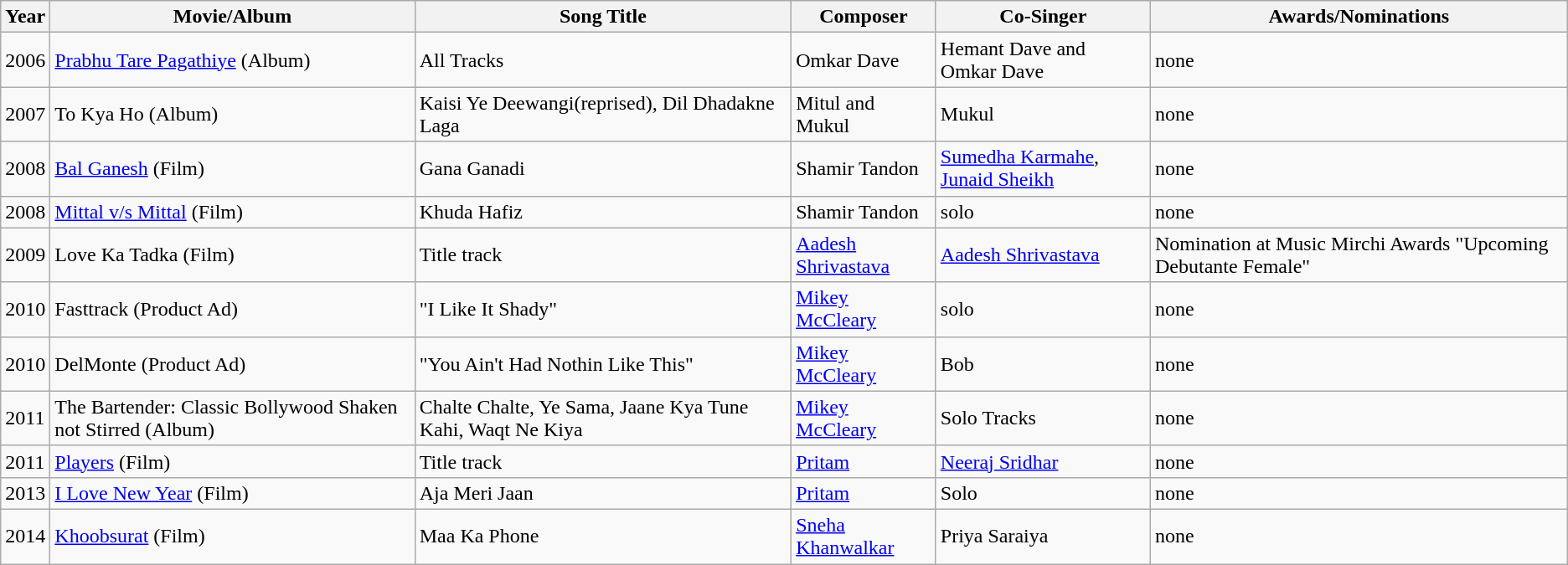<table class="wikitable">
<tr>
<th>Year</th>
<th>Movie/Album</th>
<th>Song Title</th>
<th>Composer</th>
<th>Co-Singer</th>
<th>Awards/Nominations</th>
</tr>
<tr>
<td>2006</td>
<td><a href='#'>Prabhu Tare Pagathiye</a> (Album)</td>
<td>All Tracks</td>
<td>Omkar Dave</td>
<td>Hemant Dave and Omkar Dave</td>
<td>none</td>
</tr>
<tr>
<td>2007</td>
<td>To Kya Ho (Album)</td>
<td>Kaisi Ye Deewangi(reprised), Dil Dhadakne Laga</td>
<td>Mitul and Mukul</td>
<td>Mukul</td>
<td>none</td>
</tr>
<tr>
<td>2008</td>
<td><a href='#'>Bal Ganesh</a> (Film)</td>
<td>Gana Ganadi</td>
<td>Shamir Tandon</td>
<td><a href='#'>Sumedha Karmahe</a>, <a href='#'>Junaid Sheikh</a></td>
<td>none</td>
</tr>
<tr>
<td>2008</td>
<td><a href='#'>Mittal v/s Mittal</a> (Film)</td>
<td>Khuda Hafiz</td>
<td>Shamir Tandon</td>
<td>solo</td>
<td>none</td>
</tr>
<tr>
<td>2009</td>
<td>Love Ka Tadka (Film)</td>
<td>Title track</td>
<td><a href='#'>Aadesh Shrivastava</a></td>
<td><a href='#'>Aadesh Shrivastava</a></td>
<td>Nomination at Music Mirchi Awards "Upcoming Debutante Female"</td>
</tr>
<tr>
<td>2010</td>
<td>Fasttrack (Product Ad)</td>
<td>"I Like It Shady"</td>
<td><a href='#'>Mikey McCleary</a></td>
<td>solo</td>
<td>none</td>
</tr>
<tr>
<td>2010</td>
<td>DelMonte (Product Ad)</td>
<td>"You Ain't Had Nothin Like This"</td>
<td><a href='#'>Mikey McCleary</a></td>
<td>Bob</td>
<td>none</td>
</tr>
<tr>
<td>2011</td>
<td>The Bartender: Classic Bollywood Shaken not Stirred (Album)</td>
<td>Chalte Chalte, Ye Sama, Jaane Kya Tune Kahi, Waqt Ne Kiya</td>
<td><a href='#'>Mikey McCleary</a></td>
<td>Solo Tracks</td>
<td>none</td>
</tr>
<tr>
<td>2011</td>
<td><a href='#'>Players</a> (Film)</td>
<td>Title track</td>
<td><a href='#'>Pritam</a></td>
<td><a href='#'>Neeraj Sridhar</a></td>
<td>none</td>
</tr>
<tr>
<td>2013</td>
<td><a href='#'>I Love New Year</a> (Film)</td>
<td>Aja Meri Jaan</td>
<td><a href='#'>Pritam</a></td>
<td>Solo</td>
<td>none</td>
</tr>
<tr>
<td>2014</td>
<td><a href='#'>Khoobsurat</a> (Film)</td>
<td>Maa Ka Phone</td>
<td><a href='#'>Sneha Khanwalkar</a></td>
<td>Priya Saraiya</td>
<td>none</td>
</tr>
</table>
